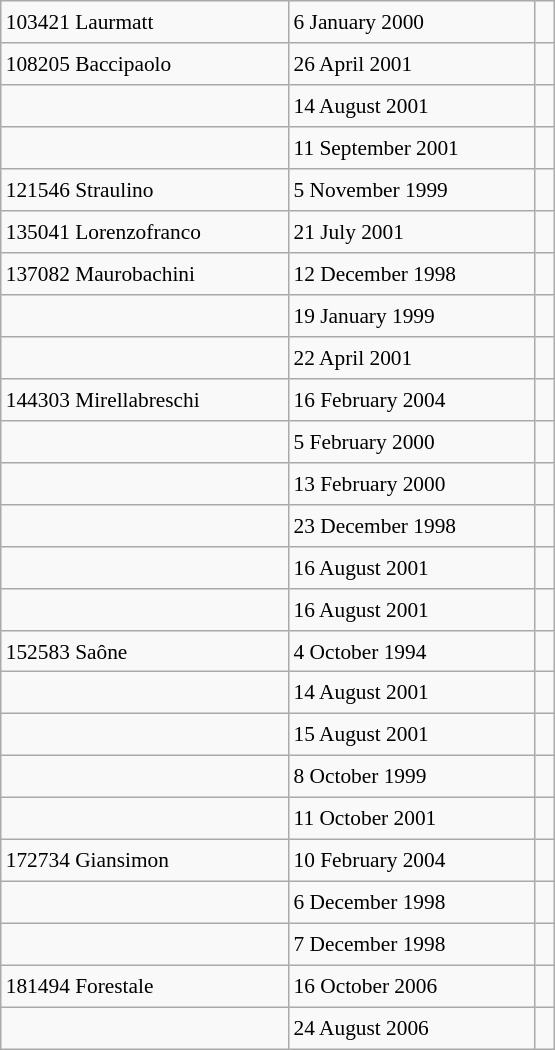<table class="wikitable" style="font-size: 89%; float: left; width: 26em; margin-right: 1em; height: 700px">
<tr>
<td>103421 Laurmatt</td>
<td>6 January 2000</td>
<td> </td>
</tr>
<tr>
<td>108205 Baccipaolo</td>
<td>26 April 2001</td>
<td> </td>
</tr>
<tr>
<td></td>
<td>14 August 2001</td>
<td> </td>
</tr>
<tr>
<td></td>
<td>11 September 2001</td>
<td> </td>
</tr>
<tr>
<td>121546 Straulino</td>
<td>5 November 1999</td>
<td> </td>
</tr>
<tr>
<td>135041 Lorenzofranco</td>
<td>21 July 2001</td>
<td> </td>
</tr>
<tr>
<td>137082 Maurobachini</td>
<td>12 December 1998</td>
<td> </td>
</tr>
<tr>
<td></td>
<td>19 January 1999</td>
<td> </td>
</tr>
<tr>
<td></td>
<td>22 April 2001</td>
<td> </td>
</tr>
<tr>
<td>144303 Mirellabreschi</td>
<td>16 February 2004</td>
<td> </td>
</tr>
<tr>
<td></td>
<td>5 February 2000</td>
<td> </td>
</tr>
<tr>
<td></td>
<td>13 February 2000</td>
<td> </td>
</tr>
<tr>
<td></td>
<td>23 December 1998</td>
<td> </td>
</tr>
<tr>
<td></td>
<td>16 August 2001</td>
<td> </td>
</tr>
<tr>
<td></td>
<td>16 August 2001</td>
<td> </td>
</tr>
<tr>
<td>152583 Saône</td>
<td>4 October 1994</td>
<td> </td>
</tr>
<tr>
<td></td>
<td>14 August 2001</td>
<td> </td>
</tr>
<tr>
<td></td>
<td>15 August 2001</td>
<td> </td>
</tr>
<tr>
<td></td>
<td>8 October 1999</td>
<td> </td>
</tr>
<tr>
<td></td>
<td>11 October 2001</td>
<td> </td>
</tr>
<tr>
<td>172734 Giansimon</td>
<td>10 February 2004</td>
<td> </td>
</tr>
<tr>
<td></td>
<td>6 December 1998</td>
<td> </td>
</tr>
<tr>
<td></td>
<td>7 December 1998</td>
<td> </td>
</tr>
<tr>
<td>181494 Forestale</td>
<td>16 October 2006</td>
<td> </td>
</tr>
<tr>
<td></td>
<td>24 August 2006</td>
<td> </td>
</tr>
</table>
